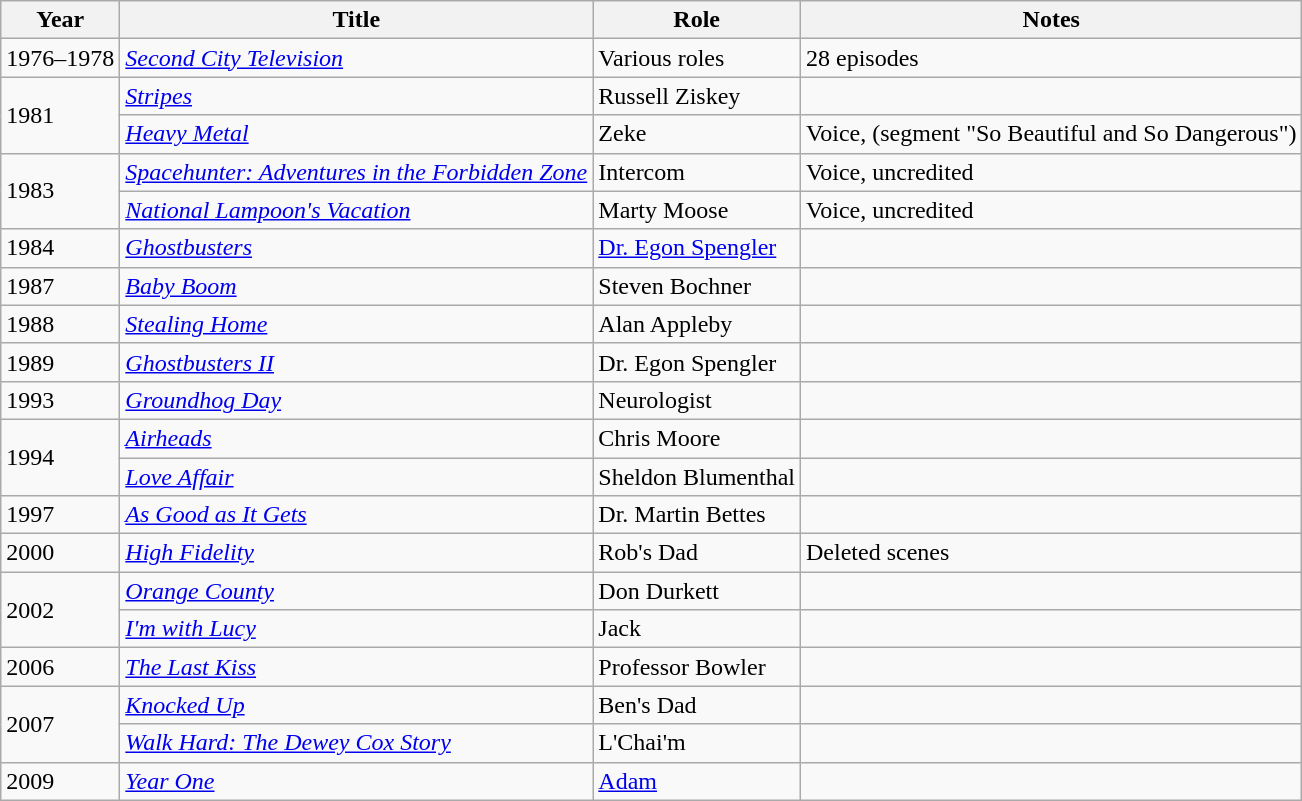<table class="wikitable sortable">
<tr>
<th>Year</th>
<th>Title</th>
<th>Role</th>
<th>Notes</th>
</tr>
<tr>
<td>1976–1978</td>
<td><em><a href='#'>Second City Television</a></em></td>
<td>Various roles</td>
<td>28 episodes</td>
</tr>
<tr>
<td rowspan=2>1981</td>
<td><em><a href='#'>Stripes</a></em></td>
<td>Russell Ziskey</td>
<td></td>
</tr>
<tr>
<td><em><a href='#'>Heavy Metal</a></em></td>
<td>Zeke</td>
<td>Voice, (segment "So Beautiful and So Dangerous")</td>
</tr>
<tr>
<td rowspan=2>1983</td>
<td><em><a href='#'>Spacehunter: Adventures in the Forbidden Zone</a></em></td>
<td>Intercom</td>
<td>Voice, uncredited</td>
</tr>
<tr>
<td><em><a href='#'>National Lampoon's Vacation</a></em></td>
<td>Marty Moose</td>
<td>Voice, uncredited</td>
</tr>
<tr>
<td>1984</td>
<td><em><a href='#'>Ghostbusters</a></em></td>
<td><a href='#'>Dr. Egon Spengler</a></td>
<td></td>
</tr>
<tr>
<td>1987</td>
<td><em><a href='#'>Baby Boom</a></em></td>
<td>Steven Bochner</td>
<td></td>
</tr>
<tr>
<td>1988</td>
<td><em><a href='#'>Stealing Home</a></em></td>
<td>Alan Appleby</td>
<td></td>
</tr>
<tr>
<td>1989</td>
<td><em><a href='#'>Ghostbusters II</a></em></td>
<td>Dr. Egon Spengler</td>
<td></td>
</tr>
<tr>
<td>1993</td>
<td><em><a href='#'>Groundhog Day</a></em></td>
<td>Neurologist</td>
<td></td>
</tr>
<tr>
<td rowspan=2>1994</td>
<td><em><a href='#'>Airheads</a></em></td>
<td>Chris Moore</td>
<td></td>
</tr>
<tr>
<td><em><a href='#'>Love Affair</a></em></td>
<td>Sheldon Blumenthal</td>
<td></td>
</tr>
<tr>
<td>1997</td>
<td><em><a href='#'>As Good as It Gets</a></em></td>
<td>Dr. Martin Bettes</td>
<td></td>
</tr>
<tr>
<td>2000</td>
<td><em><a href='#'>High Fidelity</a></em></td>
<td>Rob's Dad</td>
<td>Deleted scenes</td>
</tr>
<tr>
<td rowspan=2>2002</td>
<td><em><a href='#'>Orange County</a></em></td>
<td>Don Durkett</td>
<td></td>
</tr>
<tr>
<td><em><a href='#'>I'm with Lucy</a></em></td>
<td>Jack</td>
<td></td>
</tr>
<tr>
<td>2006</td>
<td><em><a href='#'>The Last Kiss</a></em></td>
<td>Professor Bowler</td>
<td></td>
</tr>
<tr>
<td rowspan=2>2007</td>
<td><em><a href='#'>Knocked Up</a></em></td>
<td>Ben's Dad</td>
<td></td>
</tr>
<tr>
<td><em><a href='#'>Walk Hard: The Dewey Cox Story</a></em></td>
<td>L'Chai'm</td>
<td></td>
</tr>
<tr>
<td>2009</td>
<td><em><a href='#'>Year One</a></em></td>
<td><a href='#'>Adam</a></td>
<td></td>
</tr>
</table>
